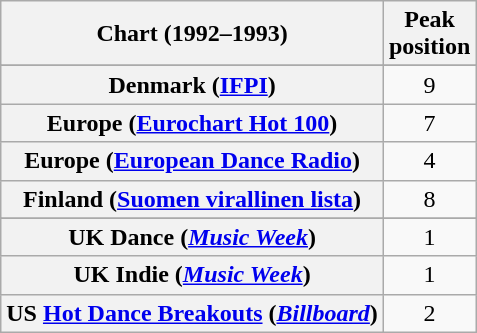<table class="wikitable sortable plainrowheaders" style="text-align:center">
<tr>
<th>Chart (1992–1993)</th>
<th>Peak<br>position</th>
</tr>
<tr>
</tr>
<tr>
</tr>
<tr>
</tr>
<tr>
<th scope="row">Denmark (<a href='#'>IFPI</a>)</th>
<td>9</td>
</tr>
<tr>
<th scope="row">Europe (<a href='#'>Eurochart Hot 100</a>)</th>
<td>7</td>
</tr>
<tr>
<th scope="row">Europe (<a href='#'>European Dance Radio</a>)</th>
<td>4</td>
</tr>
<tr>
<th scope="row">Finland (<a href='#'>Suomen virallinen lista</a>)</th>
<td>8</td>
</tr>
<tr>
</tr>
<tr>
</tr>
<tr>
</tr>
<tr>
</tr>
<tr>
</tr>
<tr>
</tr>
<tr>
</tr>
<tr>
</tr>
<tr>
</tr>
<tr>
</tr>
<tr>
<th scope="row">UK Dance (<em><a href='#'>Music Week</a></em>)</th>
<td>1</td>
</tr>
<tr>
<th scope="row">UK Indie (<em><a href='#'>Music Week</a></em>)</th>
<td>1</td>
</tr>
<tr>
<th scope="row">US <a href='#'>Hot Dance Breakouts</a> (<em><a href='#'>Billboard</a></em>)</th>
<td>2</td>
</tr>
</table>
